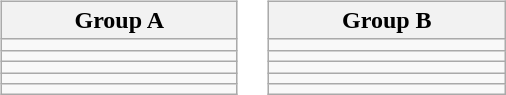<table>
<tr valign=top>
<td width=50%><br><table class="wikitable">
<tr>
<th width=150>Group A</th>
</tr>
<tr>
<td></td>
</tr>
<tr>
<td></td>
</tr>
<tr>
<td></td>
</tr>
<tr>
<td></td>
</tr>
<tr>
<td></td>
</tr>
</table>
</td>
<td width=50%><br><table class="wikitable">
<tr>
<th width=150>Group B</th>
</tr>
<tr>
<td></td>
</tr>
<tr>
<td></td>
</tr>
<tr>
<td></td>
</tr>
<tr>
<td></td>
</tr>
<tr>
<td></td>
</tr>
</table>
</td>
</tr>
</table>
